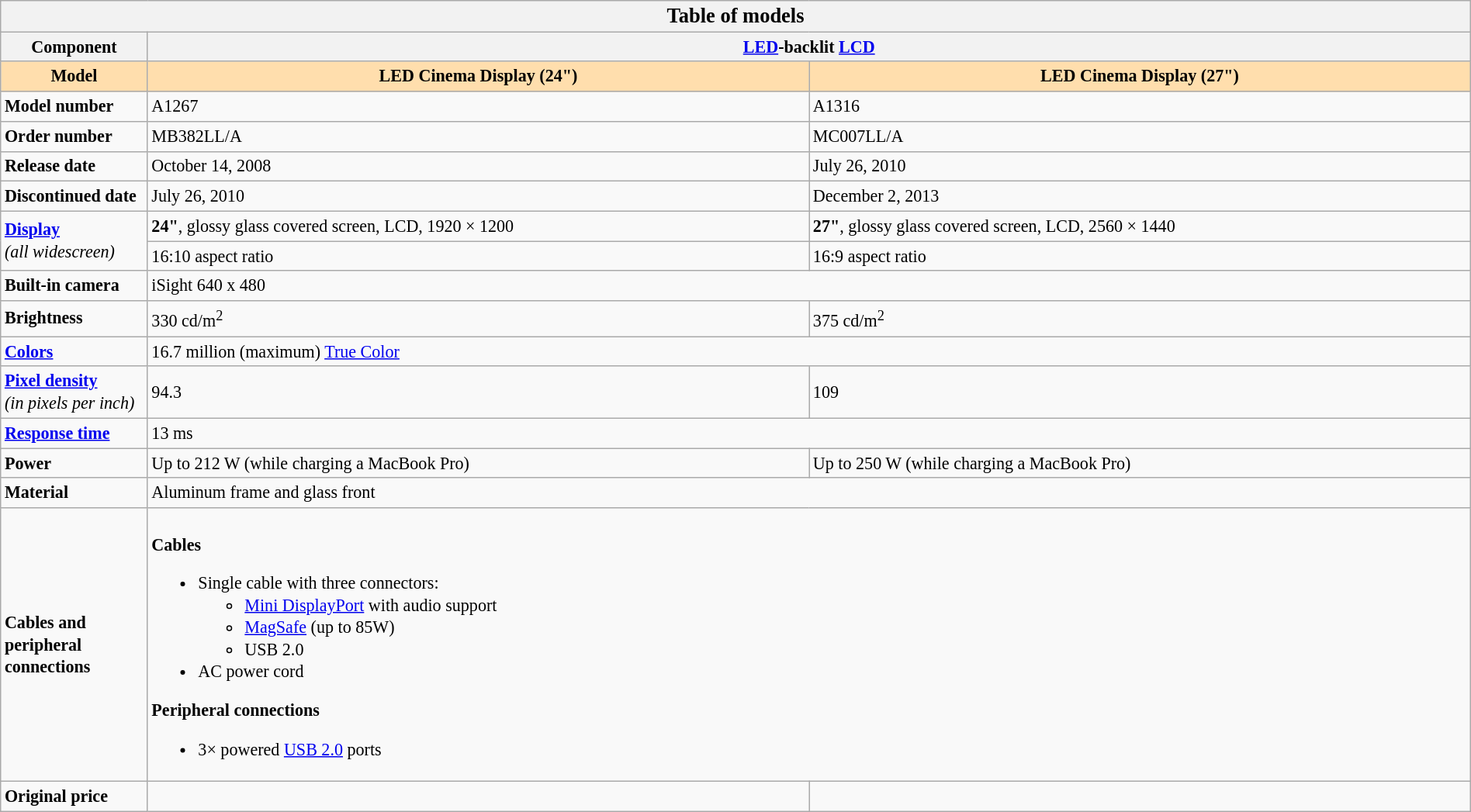<table class="wikitable collapsible" style="width:100%;font-size:92%;line-height:128%;">
<tr>
<th style="text-align:center;" colspan="3"><big>Table of models</big></th>
</tr>
<tr>
<th style= "width:10%">Component</th>
<th colspan="2"><a href='#'>LED</a>-backlit <a href='#'>LCD</a></th>
</tr>
<tr>
<th style="background:#ffdead;">Model</th>
<th style="background:#ffdead;">LED Cinema Display (24")</th>
<th style="background:#ffdead;">LED Cinema Display (27")</th>
</tr>
<tr>
<td><strong>Model number</strong></td>
<td>A1267</td>
<td>A1316</td>
</tr>
<tr>
<td><strong>Order number</strong></td>
<td>MB382LL/A</td>
<td>MC007LL/A</td>
</tr>
<tr>
<td><strong>Release date</strong></td>
<td>October 14, 2008</td>
<td>July 26, 2010</td>
</tr>
<tr>
<td><strong>Discontinued date</strong></td>
<td>July 26, 2010</td>
<td>December 2, 2013</td>
</tr>
<tr>
<td rowspan=2><strong><a href='#'>Display</a></strong><br><em>(all widescreen)</em></td>
<td><strong>24"</strong>, glossy glass covered screen, LCD, 1920 × 1200</td>
<td><strong>27"</strong>, glossy glass covered screen, LCD, 2560 × 1440</td>
</tr>
<tr>
<td>16:10 aspect ratio</td>
<td>16:9 aspect ratio</td>
</tr>
<tr>
<td><strong>Built-in camera</strong></td>
<td colspan="2">iSight 640 x 480</td>
</tr>
<tr>
<td><strong>Brightness</strong></td>
<td>330 cd/m<sup>2</sup></td>
<td>375 cd/m<sup>2</sup></td>
</tr>
<tr>
<td><strong><a href='#'>Colors</a></strong></td>
<td colspan="2">16.7 million (maximum) <a href='#'>True Color</a></td>
</tr>
<tr>
<td><strong><a href='#'>Pixel density</a></strong><br><em>(in pixels per inch)</em></td>
<td>94.3</td>
<td>109</td>
</tr>
<tr>
<td><strong><a href='#'>Response time</a></strong></td>
<td colspan="2">13 ms</td>
</tr>
<tr>
<td><strong>Power</strong></td>
<td>Up to 212 W (while charging a MacBook Pro)</td>
<td>Up to 250 W (while charging a MacBook Pro)</td>
</tr>
<tr>
<td><strong>Material</strong></td>
<td colspan=2>Aluminum frame and glass front</td>
</tr>
<tr>
<td><strong>Cables and peripheral connections</strong></td>
<td colspan=2><br><strong>Cables</strong><ul><li>Single cable with three connectors:<ul><li><a href='#'>Mini DisplayPort</a> with audio support</li><li><a href='#'>MagSafe</a> (up to 85W)</li><li>USB 2.0</li></ul></li><li>AC power cord</li></ul><strong>Peripheral connections</strong><ul><li>3× powered <a href='#'>USB 2.0</a> ports</li></ul></td>
</tr>
<tr>
<td><strong>Original price</strong></td>
<td></td>
<td></td>
</tr>
</table>
